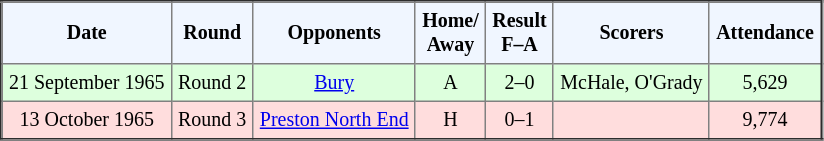<table border="2" cellpadding="4" style="border-collapse:collapse; text-align:center; font-size:smaller;">
<tr style="background:#f0f6ff;">
<th><strong>Date</strong></th>
<th><strong>Round</strong></th>
<th><strong>Opponents</strong></th>
<th><strong>Home/<br>Away</strong></th>
<th><strong>Result<br>F–A</strong></th>
<th><strong>Scorers</strong></th>
<th><strong>Attendance</strong></th>
</tr>
<tr bgcolor="#ddffdd">
<td>21 September 1965</td>
<td>Round 2</td>
<td><a href='#'>Bury</a></td>
<td>A</td>
<td>2–0</td>
<td>McHale, O'Grady</td>
<td>5,629</td>
</tr>
<tr bgcolor="#ffdddd">
<td>13 October 1965</td>
<td>Round 3</td>
<td><a href='#'>Preston North End</a></td>
<td>H</td>
<td>0–1</td>
<td></td>
<td>9,774</td>
</tr>
</table>
